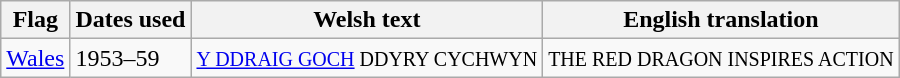<table class="wikitable sortable noresize">
<tr>
<th>Flag</th>
<th>Dates used</th>
<th>Welsh text</th>
<th>English translation</th>
</tr>
<tr>
<td> <a href='#'>Wales</a></td>
<td>1953–59</td>
<td><small><a href='#'>Y DDRAIG GOCH</a> DDYRY CYCHWYN</small></td>
<td><small>THE RED DRAGON INSPIRES ACTION</small></td>
</tr>
</table>
